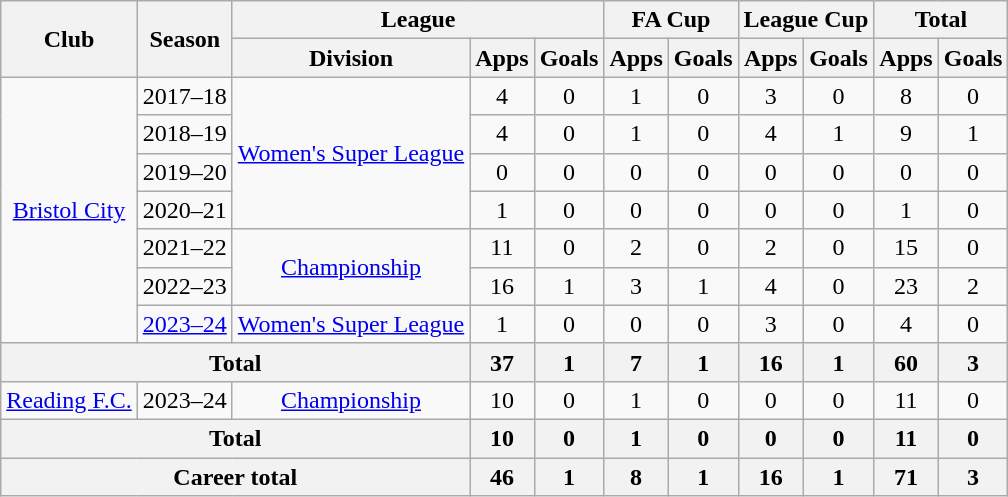<table class="wikitable" style="text-align:center">
<tr>
<th rowspan="2">Club</th>
<th rowspan="2">Season</th>
<th colspan="3">League</th>
<th colspan="2">FA Cup</th>
<th colspan="2">League Cup</th>
<th colspan="2">Total</th>
</tr>
<tr>
<th>Division</th>
<th>Apps</th>
<th>Goals</th>
<th>Apps</th>
<th>Goals</th>
<th>Apps</th>
<th>Goals</th>
<th>Apps</th>
<th>Goals</th>
</tr>
<tr>
<td rowspan="7"><a href='#'>Bristol City</a></td>
<td>2017–18</td>
<td rowspan="4"><a href='#'>Women's Super League</a></td>
<td>4</td>
<td>0</td>
<td>1</td>
<td>0</td>
<td>3</td>
<td>0</td>
<td>8</td>
<td>0</td>
</tr>
<tr>
<td>2018–19</td>
<td>4</td>
<td>0</td>
<td>1</td>
<td>0</td>
<td>4</td>
<td>1</td>
<td>9</td>
<td>1</td>
</tr>
<tr>
<td>2019–20</td>
<td>0</td>
<td>0</td>
<td>0</td>
<td>0</td>
<td>0</td>
<td>0</td>
<td>0</td>
<td>0</td>
</tr>
<tr>
<td>2020–21</td>
<td>1</td>
<td>0</td>
<td>0</td>
<td>0</td>
<td>0</td>
<td>0</td>
<td>1</td>
<td>0</td>
</tr>
<tr>
<td>2021–22</td>
<td rowspan="2"><a href='#'>Championship</a></td>
<td>11</td>
<td>0</td>
<td>2</td>
<td>0</td>
<td>2</td>
<td>0</td>
<td>15</td>
<td>0</td>
</tr>
<tr>
<td>2022–23</td>
<td>16</td>
<td>1</td>
<td>3</td>
<td>1</td>
<td>4</td>
<td>0</td>
<td>23</td>
<td>2</td>
</tr>
<tr>
<td><a href='#'>2023–24</a></td>
<td><a href='#'>Women's Super League</a></td>
<td>1</td>
<td>0</td>
<td>0</td>
<td>0</td>
<td>3</td>
<td>0</td>
<td>4</td>
<td>0</td>
</tr>
<tr>
<th colspan="3">Total</th>
<th>37</th>
<th>1</th>
<th>7</th>
<th>1</th>
<th>16</th>
<th>1</th>
<th>60</th>
<th>3</th>
</tr>
<tr>
<td><a href='#'>Reading F.C.</a></td>
<td>2023–24</td>
<td><a href='#'>Championship</a></td>
<td>10</td>
<td>0</td>
<td>1</td>
<td>0</td>
<td>0</td>
<td>0</td>
<td>11</td>
<td>0</td>
</tr>
<tr>
<th colspan="3">Total</th>
<th>10</th>
<th>0</th>
<th>1</th>
<th>0</th>
<th>0</th>
<th>0</th>
<th>11</th>
<th>0</th>
</tr>
<tr>
<th colspan="3">Career total</th>
<th>46</th>
<th>1</th>
<th>8</th>
<th>1</th>
<th>16</th>
<th>1</th>
<th>71</th>
<th>3</th>
</tr>
</table>
